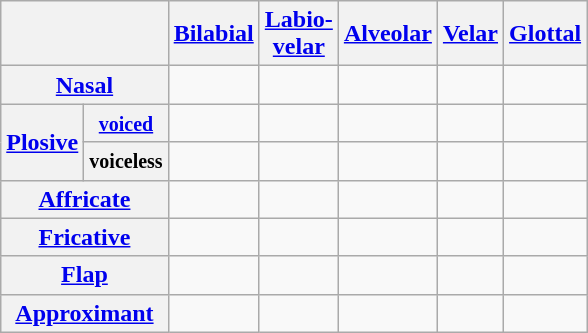<table class="wikitable" style="text-align:center">
<tr>
<th colspan="2"></th>
<th><a href='#'>Bilabial</a></th>
<th><a href='#'>Labio-<br>velar</a></th>
<th><a href='#'>Alveolar</a></th>
<th><a href='#'>Velar</a></th>
<th><a href='#'>Glottal</a></th>
</tr>
<tr>
<th colspan="2"><a href='#'>Nasal</a></th>
<td></td>
<td></td>
<td></td>
<td></td>
<td></td>
</tr>
<tr>
<th rowspan="2"><a href='#'>Plosive</a></th>
<th><a href='#'><small>voiced</small></a></th>
<td></td>
<td></td>
<td></td>
<td></td>
<td></td>
</tr>
<tr>
<th><small>voiceless</small></th>
<td></td>
<td></td>
<td></td>
<td></td>
<td></td>
</tr>
<tr>
<th colspan="2"><a href='#'>Affricate</a></th>
<td></td>
<td></td>
<td></td>
<td></td>
<td></td>
</tr>
<tr>
<th colspan="2"><a href='#'>Fricative</a></th>
<td></td>
<td></td>
<td></td>
<td></td>
<td></td>
</tr>
<tr>
<th colspan="2"><a href='#'>Flap</a></th>
<td></td>
<td></td>
<td></td>
<td></td>
<td></td>
</tr>
<tr>
<th colspan="2"><a href='#'>Approximant</a></th>
<td></td>
<td></td>
<td></td>
<td></td>
<td></td>
</tr>
</table>
